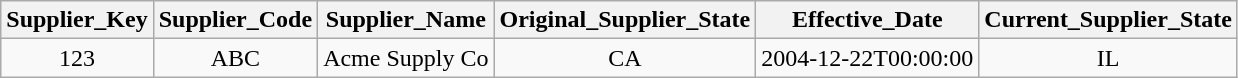<table class="wikitable" style="text-align:center">
<tr>
<th>Supplier_Key</th>
<th>Supplier_Code</th>
<th>Supplier_Name</th>
<th>Original_Supplier_State</th>
<th>Effective_Date</th>
<th>Current_Supplier_State</th>
</tr>
<tr>
<td>123</td>
<td>ABC</td>
<td>Acme Supply Co</td>
<td>CA</td>
<td>2004-12-22T00:00:00</td>
<td>IL</td>
</tr>
</table>
